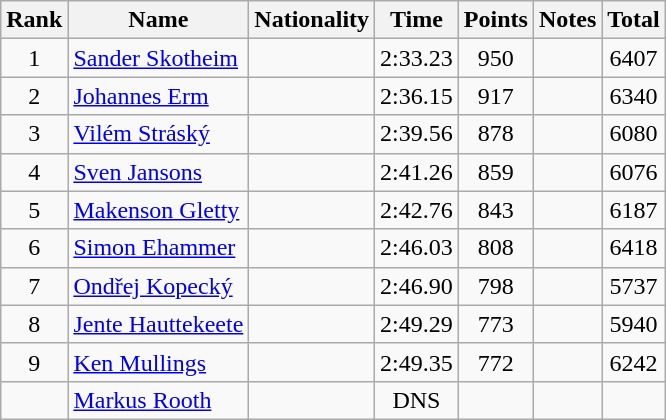<table class="wikitable sortable" style="text-align:center">
<tr>
<th>Rank</th>
<th>Name</th>
<th>Nationality</th>
<th>Time</th>
<th>Points</th>
<th>Notes</th>
<th>Total</th>
</tr>
<tr>
<td>1</td>
<td align="left"><a href='#'>Sander Skotheim</a></td>
<td align="left"></td>
<td>2:33.23</td>
<td>950</td>
<td></td>
<td>6407</td>
</tr>
<tr>
<td>2</td>
<td align="left"><a href='#'>Johannes Erm</a></td>
<td align="left"></td>
<td>2:36.15</td>
<td>917</td>
<td></td>
<td>6340</td>
</tr>
<tr>
<td>3</td>
<td align="left"><a href='#'>Vilém Stráský</a></td>
<td align=left></td>
<td>2:39.56</td>
<td>878</td>
<td></td>
<td>6080</td>
</tr>
<tr>
<td>4</td>
<td align="left"><a href='#'>Sven Jansons</a></td>
<td align=left></td>
<td>2:41.26</td>
<td>859</td>
<td></td>
<td>6076</td>
</tr>
<tr>
<td>5</td>
<td align="left"><a href='#'>Makenson Gletty</a></td>
<td align="left"></td>
<td>2:42.76</td>
<td>843</td>
<td></td>
<td>6187</td>
</tr>
<tr>
<td>6</td>
<td align="left"><a href='#'>Simon Ehammer</a></td>
<td align="left"></td>
<td>2:46.03</td>
<td>808</td>
<td></td>
<td>6418</td>
</tr>
<tr>
<td>7</td>
<td align="left"><a href='#'>Ondřej Kopecký</a></td>
<td align=left></td>
<td>2:46.90</td>
<td>798</td>
<td></td>
<td>5737</td>
</tr>
<tr>
<td>8</td>
<td align="left"><a href='#'>Jente Hauttekeete</a></td>
<td align=left></td>
<td>2:49.29</td>
<td>773</td>
<td></td>
<td>5940</td>
</tr>
<tr>
<td>9</td>
<td align="left"><a href='#'>Ken Mullings</a></td>
<td align="left"></td>
<td>2:49.35</td>
<td>772</td>
<td></td>
<td>6242</td>
</tr>
<tr>
<td></td>
<td align="left"><a href='#'>Markus Rooth</a></td>
<td align=left></td>
<td>DNS</td>
<td></td>
<td></td>
<td></td>
</tr>
</table>
